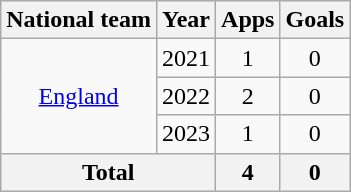<table class="wikitable" style="text-align:center">
<tr>
<th>National team</th>
<th>Year</th>
<th>Apps</th>
<th>Goals</th>
</tr>
<tr>
<td rowspan="3"><a href='#'>England</a></td>
<td>2021</td>
<td>1</td>
<td>0</td>
</tr>
<tr>
<td>2022</td>
<td>2</td>
<td>0</td>
</tr>
<tr>
<td>2023</td>
<td>1</td>
<td>0</td>
</tr>
<tr>
<th colspan="2">Total</th>
<th>4</th>
<th>0</th>
</tr>
</table>
